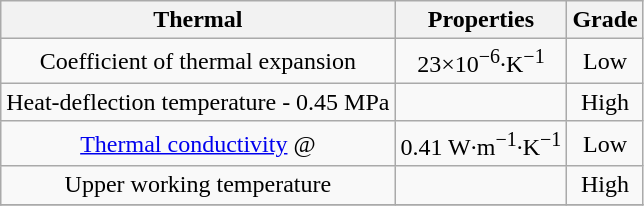<table style="text-align:center;" class="wikitable">
<tr>
<th>Thermal</th>
<th>Properties</th>
<th>Grade</th>
</tr>
<tr>
<td>Coefficient of thermal expansion</td>
<td>23×10<sup>−6</sup>·K<sup>−1</sup></td>
<td>Low</td>
</tr>
<tr>
<td>Heat-deflection temperature - 0.45 MPa</td>
<td></td>
<td>High</td>
</tr>
<tr>
<td><a href='#'>Thermal conductivity</a> @ </td>
<td>0.41 W·m<sup>−1</sup>·K<sup>−1</sup></td>
<td>Low</td>
</tr>
<tr>
<td>Upper working temperature</td>
<td></td>
<td>High</td>
</tr>
<tr>
</tr>
</table>
